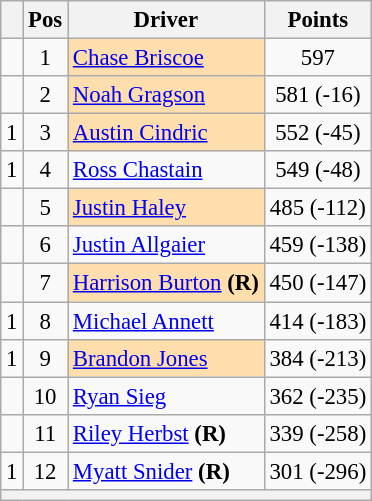<table class="wikitable" style="font-size: 95%;">
<tr>
<th></th>
<th>Pos</th>
<th>Driver</th>
<th>Points</th>
</tr>
<tr>
<td align="left"></td>
<td style="text-align:center;">1</td>
<td style="background:#FFDEAD;"><a href='#'>Chase Briscoe</a></td>
<td style="text-align:center;">597</td>
</tr>
<tr>
<td align="left"></td>
<td style="text-align:center;">2</td>
<td style="background:#FFDEAD;"><a href='#'>Noah Gragson</a></td>
<td style="text-align:center;">581 (-16)</td>
</tr>
<tr>
<td align="left"> 1</td>
<td style="text-align:center;">3</td>
<td style="background:#FFDEAD;"><a href='#'>Austin Cindric</a></td>
<td style="text-align:center;">552 (-45)</td>
</tr>
<tr>
<td align="left"> 1</td>
<td style="text-align:center;">4</td>
<td><a href='#'>Ross Chastain</a></td>
<td style="text-align:center;">549 (-48)</td>
</tr>
<tr>
<td align="left"></td>
<td style="text-align:center;">5</td>
<td style="background:#FFDEAD;"><a href='#'>Justin Haley</a></td>
<td style="text-align:center;">485 (-112)</td>
</tr>
<tr>
<td align="left"></td>
<td style="text-align:center;">6</td>
<td><a href='#'>Justin Allgaier</a></td>
<td style="text-align:center;">459 (-138)</td>
</tr>
<tr>
<td align="left"></td>
<td style="text-align:center;">7</td>
<td style="background:#FFDEAD;"><a href='#'>Harrison Burton</a> <strong>(R)</strong></td>
<td style="text-align:center;">450 (-147)</td>
</tr>
<tr>
<td align="left"> 1</td>
<td style="text-align:center;">8</td>
<td><a href='#'>Michael Annett</a></td>
<td style="text-align:center;">414 (-183)</td>
</tr>
<tr>
<td align="left"> 1</td>
<td style="text-align:center;">9</td>
<td style="background:#FFDEAD;"><a href='#'>Brandon Jones</a></td>
<td style="text-align:center;">384 (-213)</td>
</tr>
<tr>
<td align="left"></td>
<td style="text-align:center;">10</td>
<td><a href='#'>Ryan Sieg</a></td>
<td style="text-align:center;">362 (-235)</td>
</tr>
<tr>
<td align="left"></td>
<td style="text-align:center;">11</td>
<td><a href='#'>Riley Herbst</a> <strong>(R)</strong></td>
<td style="text-align:center;">339 (-258)</td>
</tr>
<tr>
<td align="left"> 1</td>
<td style="text-align:center;">12</td>
<td><a href='#'>Myatt Snider</a> <strong>(R)</strong></td>
<td style="text-align:center;">301 (-296)</td>
</tr>
<tr class="sortbottom">
<th colspan="4"></th>
</tr>
</table>
